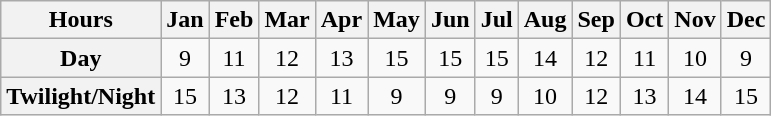<table class="wikitable" style="text-align:center;">
<tr>
<th>Hours</th>
<th>Jan</th>
<th>Feb</th>
<th>Mar</th>
<th>Apr</th>
<th>May</th>
<th>Jun</th>
<th>Jul</th>
<th>Aug</th>
<th>Sep</th>
<th>Oct</th>
<th>Nov</th>
<th>Dec</th>
</tr>
<tr>
<th>Day</th>
<td>9</td>
<td>11</td>
<td>12</td>
<td>13</td>
<td>15</td>
<td>15</td>
<td>15</td>
<td>14</td>
<td>12</td>
<td>11</td>
<td>10</td>
<td>9</td>
</tr>
<tr>
<th>Twilight/Night</th>
<td>15</td>
<td>13</td>
<td>12</td>
<td>11</td>
<td>9</td>
<td>9</td>
<td>9</td>
<td>10</td>
<td>12</td>
<td>13</td>
<td>14</td>
<td>15</td>
</tr>
</table>
